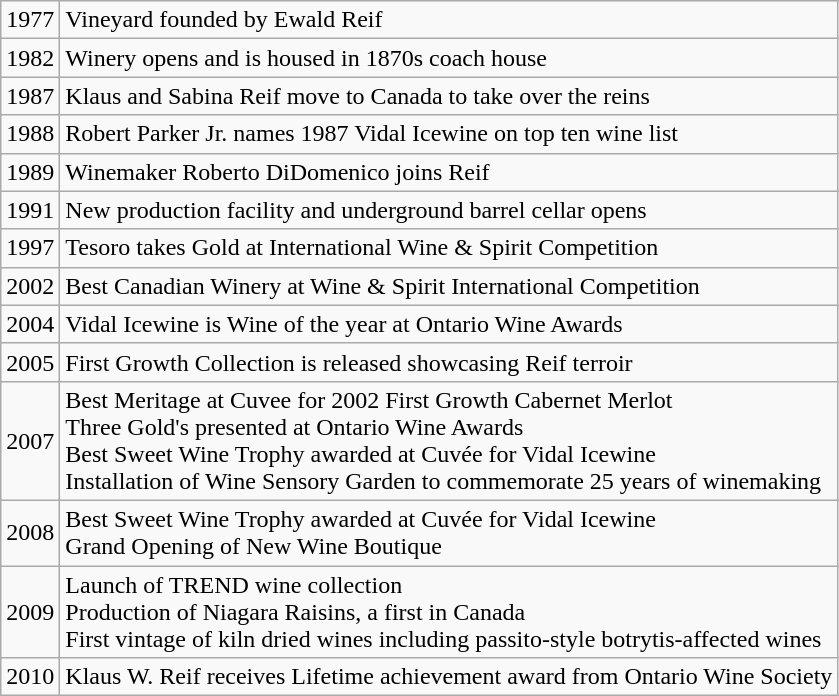<table class=wikitable>
<tr>
<td>1977</td>
<td>Vineyard founded by Ewald Reif</td>
</tr>
<tr>
<td>1982</td>
<td>Winery opens and is housed in 1870s coach house</td>
</tr>
<tr>
<td>1987</td>
<td>Klaus and Sabina Reif move to Canada to take over the reins</td>
</tr>
<tr>
<td>1988</td>
<td>Robert Parker Jr. names 1987 Vidal Icewine on top ten wine list</td>
</tr>
<tr>
<td>1989</td>
<td>Winemaker Roberto DiDomenico joins Reif</td>
</tr>
<tr>
<td>1991</td>
<td>New production facility and underground barrel cellar opens</td>
</tr>
<tr>
<td>1997</td>
<td>Tesoro takes Gold at International Wine & Spirit Competition</td>
</tr>
<tr>
<td>2002</td>
<td>Best Canadian Winery at Wine & Spirit International Competition</td>
</tr>
<tr>
<td>2004</td>
<td>Vidal Icewine is Wine of the year at Ontario Wine Awards</td>
</tr>
<tr>
<td>2005</td>
<td>First Growth Collection is released showcasing Reif terroir</td>
</tr>
<tr>
<td>2007</td>
<td>Best Meritage at Cuvee for 2002 First Growth Cabernet Merlot<br>Three Gold's presented at Ontario Wine Awards<br>Best Sweet Wine Trophy awarded at Cuvée for Vidal Icewine<br>Installation of Wine Sensory Garden to commemorate 25 years of winemaking</td>
</tr>
<tr>
<td>2008</td>
<td>Best Sweet Wine Trophy awarded at Cuvée for Vidal Icewine<br>Grand Opening of New Wine Boutique</td>
</tr>
<tr>
<td>2009</td>
<td>Launch of TREND wine collection<br>Production of Niagara Raisins, a first in Canada<br>First vintage of kiln dried wines including passito-style botrytis-affected wines</td>
</tr>
<tr>
<td>2010</td>
<td>Klaus W. Reif receives Lifetime achievement award from Ontario Wine Society</td>
</tr>
</table>
